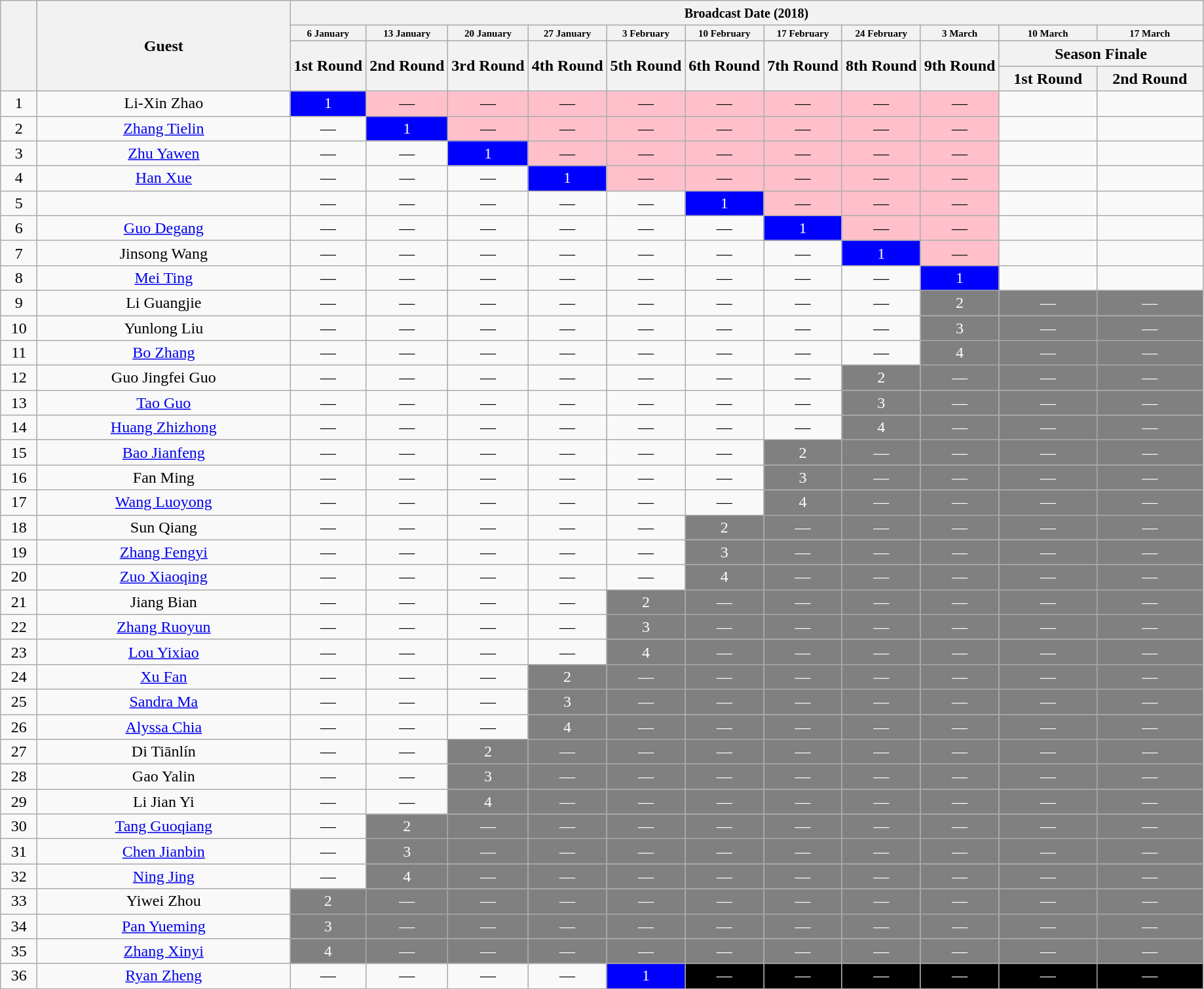<table class="wikitable sortable" style="text-align:center">
<tr>
<th rowspan="4" width="30"></th>
<th rowspan="4" width="250" class="unsortable">Guest</th>
<th colspan="11"><small>Broadcast Date (2018)</small></th>
</tr>
<tr width="100" style="font-size:x-small;">
<th>6 January</th>
<th>13 January</th>
<th>20 January</th>
<th>27 January</th>
<th>3 February</th>
<th>10 February</th>
<th>17 February</th>
<th>24 February</th>
<th>3 March</th>
<th>10 March</th>
<th>17 March</th>
</tr>
<tr width="100" data-sort-type="text">
<th rowspan="2">1st Round</th>
<th rowspan="2">2nd Round</th>
<th rowspan="2">3rd Round</th>
<th rowspan="2">4th Round</th>
<th rowspan="2">5th Round</th>
<th rowspan="2">6th Round</th>
<th rowspan="2">7th Round</th>
<th rowspan="2">8th Round</th>
<th rowspan="2">9th Round</th>
<th colspan="2" width="200">Season Finale</th>
</tr>
<tr width="100" data-sort-type="text">
<th>1st Round</th>
<th>2nd Round</th>
</tr>
<tr>
<td>1</td>
<td> Li-Xin Zhao</td>
<td style="background:blue;color:white;">1</td>
<td style="background:pink;color:black;">—</td>
<td style="background:pink;color:black;">—</td>
<td style="background:pink;color:black;">—</td>
<td style="background:pink;color:black;">—</td>
<td style="background:pink;color:black;">—</td>
<td style="background:pink;color:black;">—</td>
<td style="background:pink;color:black;">—</td>
<td style="background:pink;color:black;">—</td>
<td></td>
<td></td>
</tr>
<tr>
<td>2</td>
<td> <a href='#'>Zhang Tielin</a></td>
<td>—</td>
<td style="background:blue;color:white;">1</td>
<td style="background:pink;color:black;">—</td>
<td style="background:pink;color:black;">—</td>
<td style="background:pink;color:black;">—</td>
<td style="background:pink;color:black;">—</td>
<td style="background:pink;color:black;">—</td>
<td style="background:pink;color:black;">—</td>
<td style="background:pink;color:black;">—</td>
<td></td>
<td></td>
</tr>
<tr>
<td>3</td>
<td> <a href='#'>Zhu Yawen</a></td>
<td>—</td>
<td>—</td>
<td style="background:blue;color:white;">1</td>
<td style="background:pink;color:black;">—</td>
<td style="background:pink;color:black;">—</td>
<td style="background:pink;color:black;">—</td>
<td style="background:pink;color:black;">—</td>
<td style="background:pink;color:black;">—</td>
<td style="background:pink;color:black;">—</td>
<td></td>
<td></td>
</tr>
<tr>
<td>4</td>
<td> <a href='#'>Han Xue</a></td>
<td>—</td>
<td>—</td>
<td>—</td>
<td style="background:blue;color:white;">1</td>
<td style="background:pink;color:black;">—</td>
<td style="background:pink;color:black;">—</td>
<td style="background:pink;color:black;">—</td>
<td style="background:pink;color:black;">—</td>
<td style="background:pink;color:black;">—</td>
<td></td>
<td></td>
</tr>
<tr>
<td>5</td>
<td> </td>
<td>—</td>
<td>—</td>
<td>—</td>
<td>—</td>
<td>—</td>
<td style="background:blue;color:white;">1</td>
<td style="background:pink;color:black;">—</td>
<td style="background:pink;color:black;">—</td>
<td style="background:pink;color:black;">—</td>
<td></td>
<td></td>
</tr>
<tr>
<td>6</td>
<td> <a href='#'>Guo Degang</a></td>
<td>—</td>
<td>—</td>
<td>—</td>
<td>—</td>
<td>—</td>
<td>—</td>
<td style="background:blue;color:white;">1</td>
<td style="background:pink;color:black;">—</td>
<td style="background:pink;color:black;">—</td>
<td></td>
<td></td>
</tr>
<tr>
<td>7</td>
<td> Jinsong Wang</td>
<td>—</td>
<td>—</td>
<td>—</td>
<td>—</td>
<td>—</td>
<td>—</td>
<td>—</td>
<td style="background:blue;color:white;">1</td>
<td style="background:pink;color:black;">—</td>
<td></td>
<td></td>
</tr>
<tr>
<td>8</td>
<td> <a href='#'>Mei Ting</a></td>
<td>—</td>
<td>—</td>
<td>—</td>
<td>—</td>
<td>—</td>
<td>—</td>
<td>—</td>
<td>—</td>
<td style="background:blue;color:white;">1</td>
<td></td>
<td></td>
</tr>
<tr>
<td>9</td>
<td> Li Guangjie</td>
<td>—</td>
<td>—</td>
<td>—</td>
<td>—</td>
<td>—</td>
<td>—</td>
<td>—</td>
<td>—</td>
<td style="background:grey;color:white;">2</td>
<td style="background:grey;color:white;">—</td>
<td style="background:grey;color:white;">—</td>
</tr>
<tr>
<td>10</td>
<td> Yunlong Liu</td>
<td>—</td>
<td>—</td>
<td>—</td>
<td>—</td>
<td>—</td>
<td>—</td>
<td>—</td>
<td>—</td>
<td style="background:grey;color:white;">3</td>
<td style="background:grey;color:white;">—</td>
<td style="background:grey;color:white;">—</td>
</tr>
<tr>
<td>11</td>
<td> <a href='#'>Bo Zhang</a></td>
<td>—</td>
<td>—</td>
<td>—</td>
<td>—</td>
<td>—</td>
<td>—</td>
<td>—</td>
<td>—</td>
<td style="background:grey;color:white;">4</td>
<td style="background:grey;color:white;">—</td>
<td style="background:grey;color:white;">—</td>
</tr>
<tr>
<td>12</td>
<td> Guo Jingfei Guo</td>
<td>—</td>
<td>—</td>
<td>—</td>
<td>—</td>
<td>—</td>
<td>—</td>
<td>—</td>
<td style="background:grey;color:white;">2</td>
<td style="background:grey;color:white;">—</td>
<td style="background:grey;color:white;">—</td>
<td style="background:grey;color:white;">—</td>
</tr>
<tr>
<td>13</td>
<td> <a href='#'>Tao Guo</a></td>
<td>—</td>
<td>—</td>
<td>—</td>
<td>—</td>
<td>—</td>
<td>—</td>
<td>—</td>
<td style="background:grey;color:white;">3</td>
<td style="background:grey;color:white;">—</td>
<td style="background:grey;color:white;">—</td>
<td style="background:grey;color:white;">—</td>
</tr>
<tr>
<td>14</td>
<td> <a href='#'>Huang Zhizhong</a></td>
<td>—</td>
<td>—</td>
<td>—</td>
<td>—</td>
<td>—</td>
<td>—</td>
<td>—</td>
<td style="background:grey;color:white;">4</td>
<td style="background:grey;color:white;">—</td>
<td style="background:grey;color:white;">—</td>
<td style="background:grey;color:white;">—</td>
</tr>
<tr>
<td>15</td>
<td> <a href='#'>Bao Jianfeng</a></td>
<td>—</td>
<td>—</td>
<td>—</td>
<td>—</td>
<td>—</td>
<td>—</td>
<td style="background:grey;color:white;">2</td>
<td style="background:grey;color:white;">—</td>
<td style="background:grey;color:white;">—</td>
<td style="background:grey;color:white;">—</td>
<td style="background:grey;color:white;">—</td>
</tr>
<tr>
<td>16</td>
<td> Fan Ming</td>
<td>—</td>
<td>—</td>
<td>—</td>
<td>—</td>
<td>—</td>
<td>—</td>
<td style="background:grey;color:white;">3</td>
<td style="background:grey;color:white;">—</td>
<td style="background:grey;color:white;">—</td>
<td style="background:grey;color:white;">—</td>
<td style="background:grey;color:white;">—</td>
</tr>
<tr>
<td>17</td>
<td> <a href='#'>Wang Luoyong</a></td>
<td>—</td>
<td>—</td>
<td>—</td>
<td>—</td>
<td>—</td>
<td>—</td>
<td style="background:grey;color:white;">4</td>
<td style="background:grey;color:white;">—</td>
<td style="background:grey;color:white;">—</td>
<td style="background:grey;color:white;">—</td>
<td style="background:grey;color:white;">—</td>
</tr>
<tr>
<td>18</td>
<td> Sun Qiang</td>
<td>—</td>
<td>—</td>
<td>—</td>
<td>—</td>
<td>—</td>
<td style="background:grey;color:white;">2</td>
<td style="background:grey;color:white;">—</td>
<td style="background:grey;color:white;">—</td>
<td style="background:grey;color:white;">—</td>
<td style="background:grey;color:white;">—</td>
<td style="background:grey;color:white;">—</td>
</tr>
<tr>
<td>19</td>
<td> <a href='#'>Zhang Fengyi</a></td>
<td>—</td>
<td>—</td>
<td>—</td>
<td>—</td>
<td>—</td>
<td style="background:grey;color:white;">3</td>
<td style="background:grey;color:white;">—</td>
<td style="background:grey;color:white;">—</td>
<td style="background:grey;color:white;">—</td>
<td style="background:grey;color:white;">—</td>
<td style="background:grey;color:white;">—</td>
</tr>
<tr>
<td>20</td>
<td> <a href='#'>Zuo Xiaoqing</a></td>
<td>—</td>
<td>—</td>
<td>—</td>
<td>—</td>
<td>—</td>
<td style="background:grey;color:white;">4</td>
<td style="background:grey;color:white;">—</td>
<td style="background:grey;color:white;">—</td>
<td style="background:grey;color:white;">—</td>
<td style="background:grey;color:white;">—</td>
<td style="background:grey;color:white;">—</td>
</tr>
<tr>
<td>21</td>
<td> Jiang Bian</td>
<td>—</td>
<td>—</td>
<td>—</td>
<td>—</td>
<td style="background:grey;color:white;">2</td>
<td style="background:grey;color:white;">—</td>
<td style="background:grey;color:white;">—</td>
<td style="background:grey;color:white;">—</td>
<td style="background:grey;color:white;">—</td>
<td style="background:grey;color:white;">—</td>
<td style="background:grey;color:white;">—</td>
</tr>
<tr>
<td>22</td>
<td> <a href='#'>Zhang Ruoyun</a></td>
<td>—</td>
<td>—</td>
<td>—</td>
<td>—</td>
<td style="background:grey;color:white;">3</td>
<td style="background:grey;color:white;">—</td>
<td style="background:grey;color:white;">—</td>
<td style="background:grey;color:white;">—</td>
<td style="background:grey;color:white;">—</td>
<td style="background:grey;color:white;">—</td>
<td style="background:grey;color:white;">—</td>
</tr>
<tr>
<td>23</td>
<td> <a href='#'>Lou Yixiao</a></td>
<td>—</td>
<td>—</td>
<td>—</td>
<td>—</td>
<td style="background:grey;color:white;">4</td>
<td style="background:grey;color:white;">—</td>
<td style="background:grey;color:white;">—</td>
<td style="background:grey;color:white;">—</td>
<td style="background:grey;color:white;">—</td>
<td style="background:grey;color:white;">—</td>
<td style="background:grey;color:white;">—</td>
</tr>
<tr>
<td>24</td>
<td> <a href='#'>Xu Fan</a></td>
<td>—</td>
<td>—</td>
<td>—</td>
<td style="background:grey;color:white;">2</td>
<td style="background:grey;color:white;">—</td>
<td style="background:grey;color:white;">—</td>
<td style="background:grey;color:white;">—</td>
<td style="background:grey;color:white;">—</td>
<td style="background:grey;color:white;">—</td>
<td style="background:grey;color:white;">—</td>
<td style="background:grey;color:white;">—</td>
</tr>
<tr>
<td>25</td>
<td> <a href='#'>Sandra Ma</a></td>
<td>—</td>
<td>—</td>
<td>—</td>
<td style="background:grey;color:white;">3</td>
<td style="background:grey;color:white;">—</td>
<td style="background:grey;color:white;">—</td>
<td style="background:grey;color:white;">—</td>
<td style="background:grey;color:white;">—</td>
<td style="background:grey;color:white;">—</td>
<td style="background:grey;color:white;">—</td>
<td style="background:grey;color:white;">—</td>
</tr>
<tr>
<td>26</td>
<td> <a href='#'>Alyssa Chia</a></td>
<td>—</td>
<td>—</td>
<td>—</td>
<td style="background:grey;color:white;">4</td>
<td style="background:grey;color:white;">—</td>
<td style="background:grey;color:white;">—</td>
<td style="background:grey;color:white;">—</td>
<td style="background:grey;color:white;">—</td>
<td style="background:grey;color:white;">—</td>
<td style="background:grey;color:white;">—</td>
<td style="background:grey;color:white;">—</td>
</tr>
<tr>
<td>27</td>
<td> Di Tiānlín</td>
<td>—</td>
<td>—</td>
<td style="background:grey;color:white;">2</td>
<td style="background:grey;color:white;">—</td>
<td style="background:grey;color:white;">—</td>
<td style="background:grey;color:white;">—</td>
<td style="background:grey;color:white;">—</td>
<td style="background:grey;color:white;">—</td>
<td style="background:grey;color:white;">—</td>
<td style="background:grey;color:white;">—</td>
<td style="background:grey;color:white;">—</td>
</tr>
<tr>
<td>28</td>
<td> Gao Yalin</td>
<td>—</td>
<td>—</td>
<td style="background:grey;color:white;">3</td>
<td style="background:grey;color:white;">—</td>
<td style="background:grey;color:white;">—</td>
<td style="background:grey;color:white;">—</td>
<td style="background:grey;color:white;">—</td>
<td style="background:grey;color:white;">—</td>
<td style="background:grey;color:white;">—</td>
<td style="background:grey;color:white;">—</td>
<td style="background:grey;color:white;">—</td>
</tr>
<tr>
<td>29</td>
<td> Li Jian Yi</td>
<td>—</td>
<td>—</td>
<td style="background:grey;color:white;">4</td>
<td style="background:grey;color:white;">—</td>
<td style="background:grey;color:white;">—</td>
<td style="background:grey;color:white;">—</td>
<td style="background:grey;color:white;">—</td>
<td style="background:grey;color:white;">—</td>
<td style="background:grey;color:white;">—</td>
<td style="background:grey;color:white;">—</td>
<td style="background:grey;color:white;">—</td>
</tr>
<tr>
<td>30</td>
<td> <a href='#'>Tang Guoqiang</a></td>
<td>—</td>
<td style="background:grey;color:white;">2</td>
<td style="background:grey;color:white;">—</td>
<td style="background:grey;color:white;">—</td>
<td style="background:grey;color:white;">—</td>
<td style="background:grey;color:white;">—</td>
<td style="background:grey;color:white;">—</td>
<td style="background:grey;color:white;">—</td>
<td style="background:grey;color:white;">—</td>
<td style="background:grey;color:white;">—</td>
<td style="background:grey;color:white;">—</td>
</tr>
<tr>
<td>31</td>
<td> <a href='#'>Chen Jianbin</a></td>
<td>—</td>
<td style="background:grey;color:white;">3</td>
<td style="background:grey;color:white;">—</td>
<td style="background:grey;color:white;">—</td>
<td style="background:grey;color:white;">—</td>
<td style="background:grey;color:white;">—</td>
<td style="background:grey;color:white;">—</td>
<td style="background:grey;color:white;">—</td>
<td style="background:grey;color:white;">—</td>
<td style="background:grey;color:white;">—</td>
<td style="background:grey;color:white;">—</td>
</tr>
<tr>
<td>32</td>
<td> <a href='#'>Ning Jing</a></td>
<td>—</td>
<td style="background:grey;color:white;">4</td>
<td style="background:grey;color:white;">—</td>
<td style="background:grey;color:white;">—</td>
<td style="background:grey;color:white;">—</td>
<td style="background:grey;color:white;">—</td>
<td style="background:grey;color:white;">—</td>
<td style="background:grey;color:white;">—</td>
<td style="background:grey;color:white;">—</td>
<td style="background:grey;color:white;">—</td>
<td style="background:grey;color:white;">—</td>
</tr>
<tr>
<td>33</td>
<td> Yiwei Zhou</td>
<td style="background:grey;color:white;">2</td>
<td style="background:grey;color:white;">—</td>
<td style="background:grey;color:white;">—</td>
<td style="background:grey;color:white;">—</td>
<td style="background:grey;color:white;">—</td>
<td style="background:grey;color:white;">—</td>
<td style="background:grey;color:white;">—</td>
<td style="background:grey;color:white;">—</td>
<td style="background:grey;color:white;">—</td>
<td style="background:grey;color:white;">—</td>
<td style="background:grey;color:white;">—</td>
</tr>
<tr>
<td>34</td>
<td> <a href='#'>Pan Yueming</a></td>
<td style="background:grey;color:white;">3</td>
<td style="background:grey;color:white;">—</td>
<td style="background:grey;color:white;">—</td>
<td style="background:grey;color:white;">—</td>
<td style="background:grey;color:white;">—</td>
<td style="background:grey;color:white;">—</td>
<td style="background:grey;color:white;">—</td>
<td style="background:grey;color:white;">—</td>
<td style="background:grey;color:white;">—</td>
<td style="background:grey;color:white;">—</td>
<td style="background:grey;color:white;">—</td>
</tr>
<tr>
<td>35</td>
<td> <a href='#'>Zhang Xinyi</a></td>
<td style="background:grey;color:white;">4</td>
<td style="background:grey;color:white;">—</td>
<td style="background:grey;color:white;">—</td>
<td style="background:grey;color:white;">—</td>
<td style="background:grey;color:white;">—</td>
<td style="background:grey;color:white;">—</td>
<td style="background:grey;color:white;">—</td>
<td style="background:grey;color:white;">—</td>
<td style="background:grey;color:white;">—</td>
<td style="background:grey;color:white;">—</td>
<td style="background:grey;color:white;">—</td>
</tr>
<tr>
<td>36</td>
<td> <a href='#'>Ryan Zheng</a></td>
<td>—</td>
<td>—</td>
<td>—</td>
<td>—</td>
<td style="background:blue;color:white;">1</td>
<td style="background:black;color:white;">—</td>
<td style="background:black;color:white;">—</td>
<td style="background:black;color:white;">—</td>
<td style="background:black;color:white;">—</td>
<td style="background:black;color:white;">—</td>
<td style="background:black;color:white;">—</td>
</tr>
</table>
